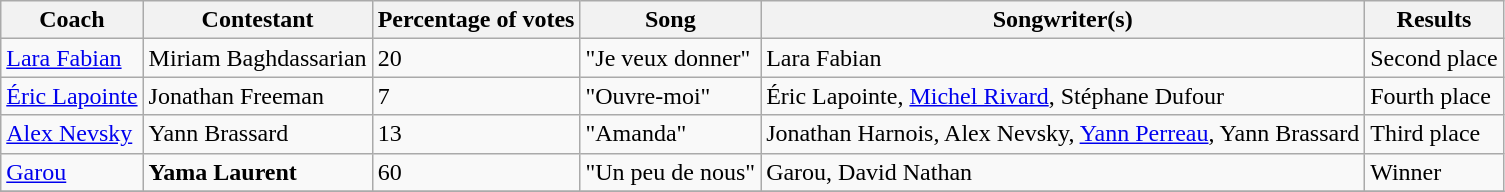<table class="wikitable sortable">
<tr>
<th>Coach</th>
<th>Contestant</th>
<th>Percentage of votes</th>
<th>Song</th>
<th>Songwriter(s)</th>
<th>Results</th>
</tr>
<tr>
<td><a href='#'>Lara Fabian</a></td>
<td>Miriam Baghdassarian</td>
<td>20</td>
<td>"Je veux donner"</td>
<td>Lara Fabian</td>
<td>Second place</td>
</tr>
<tr>
<td><a href='#'>Éric Lapointe</a></td>
<td>Jonathan Freeman</td>
<td>7</td>
<td>"Ouvre-moi"</td>
<td>Éric Lapointe, <a href='#'>Michel Rivard</a>, Stéphane Dufour</td>
<td>Fourth place</td>
</tr>
<tr>
<td><a href='#'>Alex Nevsky</a></td>
<td>Yann Brassard</td>
<td>13</td>
<td>"Amanda"</td>
<td>Jonathan Harnois, Alex Nevsky, <a href='#'>Yann Perreau</a>, Yann Brassard</td>
<td>Third place</td>
</tr>
<tr>
<td><a href='#'>Garou</a></td>
<td><strong>Yama Laurent</strong></td>
<td>60</td>
<td>"Un peu de nous"</td>
<td>Garou, David Nathan</td>
<td>Winner</td>
</tr>
<tr>
</tr>
</table>
